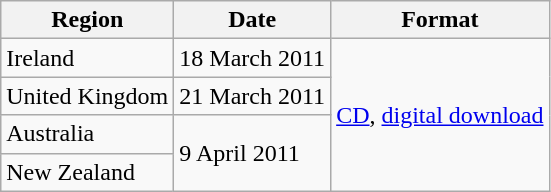<table class="wikitable">
<tr>
<th>Region</th>
<th>Date</th>
<th>Format</th>
</tr>
<tr>
<td>Ireland</td>
<td>18 March 2011</td>
<td rowspan="4"><a href='#'>CD</a>, <a href='#'>digital download</a></td>
</tr>
<tr>
<td>United Kingdom</td>
<td>21 March 2011</td>
</tr>
<tr>
<td>Australia</td>
<td rowspan="2">9 April 2011</td>
</tr>
<tr>
<td>New Zealand</td>
</tr>
</table>
